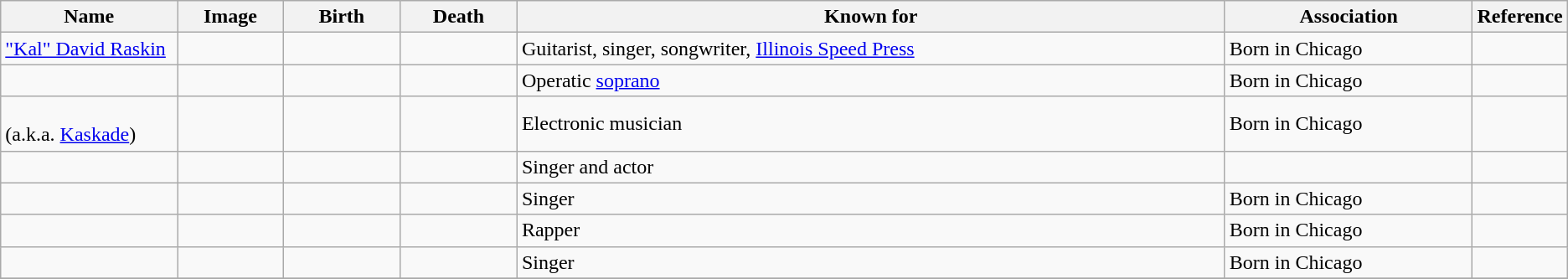<table class="wikitable sortable">
<tr>
<th scope="col" width="140">Name</th>
<th scope="col" width="80" class="unsortable">Image</th>
<th scope="col" width="90">Birth</th>
<th scope="col" width="90">Death</th>
<th scope="col" width="600" class="unsortable">Known for</th>
<th scope="col" width="200" class="unsortable">Association</th>
<th scope="col" width="30" class="unsortable">Reference</th>
</tr>
<tr>
<td><a href='#'>"Kal" David Raskin</a></td>
<td></td>
<td align=right></td>
<td align=right></td>
<td>Guitarist, singer, songwriter, <a href='#'>Illinois Speed Press</a></td>
<td>Born in Chicago</td>
<td></td>
</tr>
<tr>
<td></td>
<td></td>
<td></td>
<td></td>
<td>Operatic <a href='#'>soprano</a></td>
<td>Born in Chicago</td>
<td align="center"></td>
</tr>
<tr>
<td><br>(a.k.a. <a href='#'>Kaskade</a>)</td>
<td></td>
<td align=right></td>
<td></td>
<td>Electronic musician</td>
<td>Born in Chicago</td>
<td align="center"></td>
</tr>
<tr>
<td></td>
<td></td>
<td align=right></td>
<td></td>
<td>Singer and actor</td>
<td></td>
<td align="center"></td>
</tr>
<tr>
<td></td>
<td></td>
<td align=right></td>
<td align=right></td>
<td>Singer</td>
<td>Born in Chicago</td>
<td align="center"></td>
</tr>
<tr>
<td></td>
<td></td>
<td align=right></td>
<td></td>
<td>Rapper</td>
<td>Born in Chicago</td>
<td></td>
</tr>
<tr>
<td></td>
<td></td>
<td align=right></td>
<td align=right></td>
<td>Singer</td>
<td>Born in Chicago</td>
<td align="center"></td>
</tr>
<tr>
</tr>
</table>
